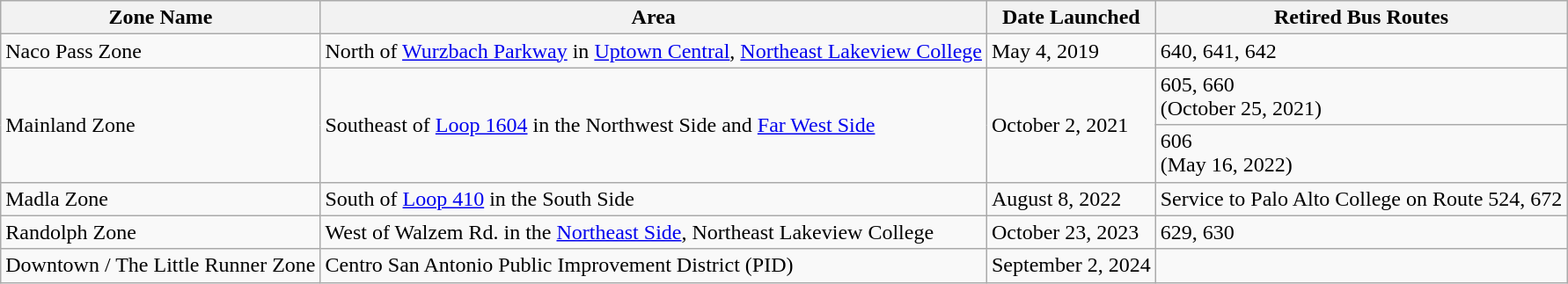<table class="sortable wikitable">
<tr>
<th>Zone Name</th>
<th class="unsortable">Area</th>
<th>Date Launched</th>
<th class="unsortable">Retired Bus Routes</th>
</tr>
<tr>
<td>Naco Pass Zone</td>
<td>North of <a href='#'>Wurzbach Parkway</a> in <a href='#'>Uptown Central</a>, <a href='#'>Northeast Lakeview College</a></td>
<td>May 4, 2019</td>
<td>640, 641, 642</td>
</tr>
<tr>
<td rowspan="2">Mainland Zone</td>
<td rowspan="2">Southeast of <a href='#'>Loop 1604</a> in the Northwest Side and <a href='#'>Far West Side</a></td>
<td rowspan="2">October 2, 2021</td>
<td>605, 660<br>(October 25, 2021)</td>
</tr>
<tr>
<td>606<br>(May 16, 2022)</td>
</tr>
<tr>
<td>Madla Zone</td>
<td>South of <a href='#'>Loop 410</a> in the South Side</td>
<td>August 8, 2022</td>
<td>Service to Palo Alto College on Route 524, 672</td>
</tr>
<tr>
<td>Randolph Zone</td>
<td>West of Walzem Rd. in the <a href='#'>Northeast Side</a>, Northeast Lakeview College</td>
<td>October 23, 2023</td>
<td>629, 630</td>
</tr>
<tr>
<td>Downtown / The Little Runner Zone</td>
<td>Centro San Antonio Public Improvement District (PID)</td>
<td>September 2, 2024</td>
<td></td>
</tr>
</table>
